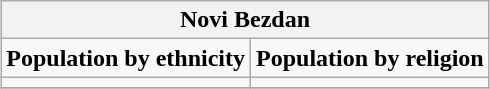<table class="wikitable" style="margin: 0.5em auto; text-align: center;">
<tr>
<th colspan="2">Novi Bezdan</th>
</tr>
<tr>
<td><strong>Population by ethnicity</strong></td>
<td><strong>Population by religion</strong></td>
</tr>
<tr>
<td></td>
<td></td>
</tr>
<tr>
</tr>
</table>
